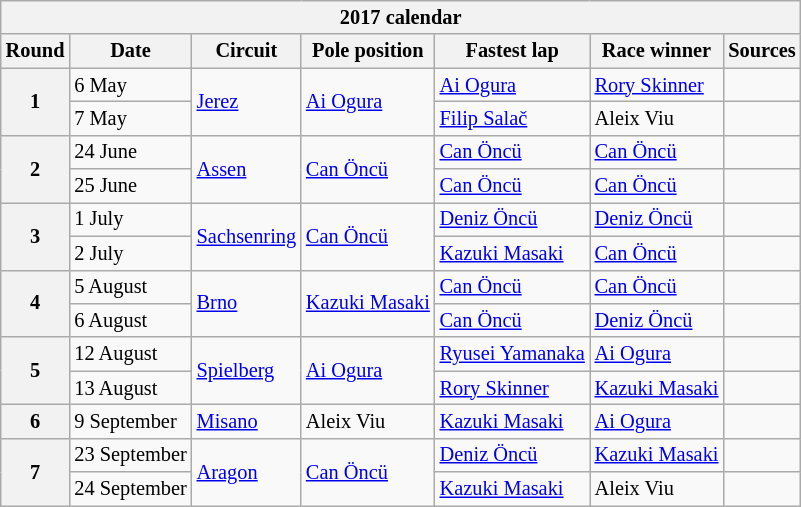<table class="wikitable" style="font-size: 85%">
<tr>
<th colspan=7>2017 calendar</th>
</tr>
<tr>
<th>Round</th>
<th>Date</th>
<th>Circuit</th>
<th>Pole position</th>
<th>Fastest lap</th>
<th>Race winner</th>
<th>Sources</th>
</tr>
<tr>
<th rowspan=2>1</th>
<td>6 May</td>
<td rowspan=2> <a href='#'>Jerez</a></td>
<td rowspan=2> <a href='#'>Ai Ogura</a></td>
<td> <a href='#'>Ai Ogura</a></td>
<td> <a href='#'>Rory Skinner</a></td>
<td align=center></td>
</tr>
<tr>
<td>7 May</td>
<td> <a href='#'>Filip Salač</a></td>
<td> Aleix Viu</td>
<td align=center></td>
</tr>
<tr>
<th rowspan=2>2</th>
<td>24 June</td>
<td rowspan=2> <a href='#'>Assen</a></td>
<td rowspan=2> <a href='#'>Can Öncü</a></td>
<td> <a href='#'>Can Öncü</a></td>
<td> <a href='#'>Can Öncü</a></td>
<td align=center></td>
</tr>
<tr>
<td>25 June</td>
<td> <a href='#'>Can Öncü</a></td>
<td> <a href='#'>Can Öncü</a></td>
<td align=center></td>
</tr>
<tr>
<th rowspan=2>3</th>
<td>1 July</td>
<td rowspan=2> <a href='#'>Sachsenring</a></td>
<td rowspan=2> <a href='#'>Can Öncü</a></td>
<td> <a href='#'>Deniz Öncü</a></td>
<td> <a href='#'>Deniz Öncü</a></td>
<td align=center></td>
</tr>
<tr>
<td>2 July</td>
<td> <a href='#'>Kazuki Masaki</a></td>
<td> <a href='#'>Can Öncü</a></td>
<td align=center></td>
</tr>
<tr>
<th rowspan=2>4</th>
<td>5 August</td>
<td rowspan=2> <a href='#'>Brno</a></td>
<td rowspan=2> <a href='#'>Kazuki Masaki</a></td>
<td> <a href='#'>Can Öncü</a></td>
<td> <a href='#'>Can Öncü</a></td>
<td align=center></td>
</tr>
<tr>
<td>6 August</td>
<td> <a href='#'>Can Öncü</a></td>
<td> <a href='#'>Deniz Öncü</a></td>
<td align=center></td>
</tr>
<tr>
<th rowspan=2>5</th>
<td>12 August</td>
<td rowspan=2> <a href='#'>Spielberg</a></td>
<td rowspan=2> <a href='#'>Ai Ogura</a></td>
<td> <a href='#'>Ryusei Yamanaka</a></td>
<td> <a href='#'>Ai Ogura</a></td>
<td align=center></td>
</tr>
<tr>
<td>13 August</td>
<td> <a href='#'>Rory Skinner</a></td>
<td> <a href='#'>Kazuki Masaki</a></td>
<td align=center></td>
</tr>
<tr>
<th>6</th>
<td>9 September</td>
<td> <a href='#'>Misano</a></td>
<td> Aleix Viu</td>
<td> <a href='#'>Kazuki Masaki</a></td>
<td> <a href='#'>Ai Ogura</a></td>
<td align=center></td>
</tr>
<tr>
<th rowspan=2>7</th>
<td>23 September</td>
<td rowspan=2> <a href='#'>Aragon</a></td>
<td rowspan=2> <a href='#'>Can Öncü</a></td>
<td> <a href='#'>Deniz Öncü</a></td>
<td> <a href='#'>Kazuki Masaki</a></td>
<td align=center></td>
</tr>
<tr>
<td>24 September</td>
<td> <a href='#'>Kazuki Masaki</a></td>
<td> Aleix Viu</td>
<td align=center></td>
</tr>
</table>
